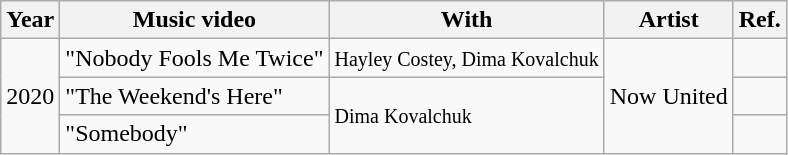<table class="wikitable">
<tr>
<th>Year</th>
<th>Music video</th>
<th>With</th>
<th>Artist</th>
<th>Ref.</th>
</tr>
<tr>
<td rowspan="3">2020</td>
<td>"Nobody Fools Me Twice"</td>
<td><small>Hayley Costey, Dima Kovalchuk</small></td>
<td rowspan="3">Now United</td>
<td></td>
</tr>
<tr>
<td>"The Weekend's Here"</td>
<td rowspan="2"><small>Dima Kovalchuk</small></td>
<td></td>
</tr>
<tr>
<td>"Somebody"</td>
<td></td>
</tr>
</table>
